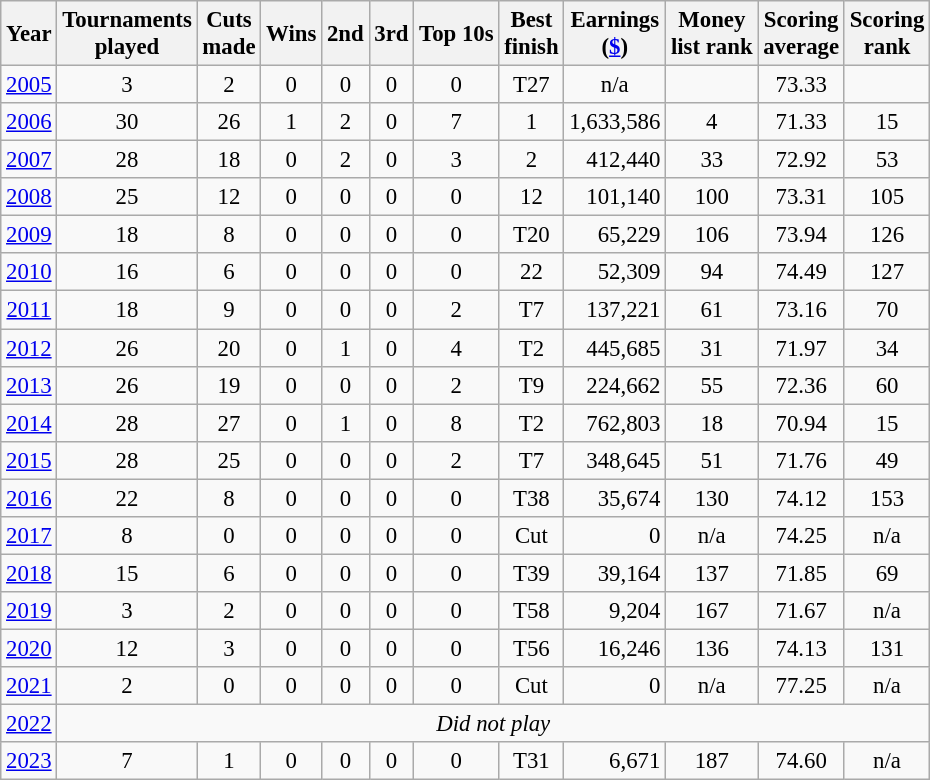<table class="wikitable" style="text-align:center; font-size: 95%;">
<tr>
<th>Year</th>
<th>Tournaments <br>played</th>
<th>Cuts <br>made</th>
<th>Wins</th>
<th>2nd</th>
<th>3rd</th>
<th>Top 10s</th>
<th>Best <br>finish</th>
<th>Earnings<br>(<a href='#'>$</a>)</th>
<th>Money <br>list rank</th>
<th>Scoring <br>average</th>
<th>Scoring <br>rank</th>
</tr>
<tr>
<td><a href='#'>2005</a></td>
<td>3</td>
<td>2</td>
<td>0</td>
<td>0</td>
<td>0</td>
<td>0</td>
<td>T27</td>
<td>n/a</td>
<td></td>
<td>73.33</td>
<td></td>
</tr>
<tr>
<td><a href='#'>2006</a></td>
<td>30</td>
<td>26</td>
<td>1</td>
<td>2</td>
<td>0</td>
<td>7</td>
<td>1</td>
<td align="right">1,633,586</td>
<td>4</td>
<td>71.33</td>
<td>15</td>
</tr>
<tr>
<td><a href='#'>2007</a></td>
<td>28</td>
<td>18</td>
<td>0</td>
<td>2</td>
<td>0</td>
<td>3</td>
<td>2</td>
<td align="right">412,440</td>
<td>33</td>
<td>72.92</td>
<td>53</td>
</tr>
<tr>
<td><a href='#'>2008</a></td>
<td>25</td>
<td>12</td>
<td>0</td>
<td>0</td>
<td>0</td>
<td>0</td>
<td>12</td>
<td align="right">101,140</td>
<td>100</td>
<td>73.31</td>
<td>105</td>
</tr>
<tr>
<td><a href='#'>2009</a></td>
<td>18</td>
<td>8</td>
<td>0</td>
<td>0</td>
<td>0</td>
<td>0</td>
<td>T20</td>
<td align="right">65,229</td>
<td>106</td>
<td>73.94</td>
<td>126</td>
</tr>
<tr>
<td><a href='#'>2010</a></td>
<td>16</td>
<td>6</td>
<td>0</td>
<td>0</td>
<td>0</td>
<td>0</td>
<td>22</td>
<td align="right">52,309</td>
<td>94</td>
<td>74.49</td>
<td>127</td>
</tr>
<tr>
<td><a href='#'>2011</a></td>
<td>18</td>
<td>9</td>
<td>0</td>
<td>0</td>
<td>0</td>
<td>2</td>
<td>T7</td>
<td align="right">137,221</td>
<td>61</td>
<td>73.16</td>
<td>70</td>
</tr>
<tr>
<td><a href='#'>2012</a></td>
<td>26</td>
<td>20</td>
<td>0</td>
<td>1</td>
<td>0</td>
<td>4</td>
<td>T2</td>
<td align="right">445,685</td>
<td>31</td>
<td>71.97</td>
<td>34</td>
</tr>
<tr>
<td><a href='#'>2013</a></td>
<td>26</td>
<td>19</td>
<td>0</td>
<td>0</td>
<td>0</td>
<td>2</td>
<td>T9</td>
<td align="right">224,662</td>
<td>55</td>
<td>72.36</td>
<td>60</td>
</tr>
<tr>
<td><a href='#'>2014</a></td>
<td>28</td>
<td>27</td>
<td>0</td>
<td>1</td>
<td>0</td>
<td>8</td>
<td>T2</td>
<td align="right">762,803</td>
<td>18</td>
<td>70.94</td>
<td>15</td>
</tr>
<tr>
<td><a href='#'>2015</a></td>
<td>28</td>
<td>25</td>
<td>0</td>
<td>0</td>
<td>0</td>
<td>2</td>
<td>T7</td>
<td align="right">348,645</td>
<td>51</td>
<td>71.76</td>
<td>49</td>
</tr>
<tr>
<td><a href='#'>2016</a></td>
<td>22</td>
<td>8</td>
<td>0</td>
<td>0</td>
<td>0</td>
<td>0</td>
<td>T38</td>
<td align=right>35,674</td>
<td>130</td>
<td>74.12</td>
<td>153</td>
</tr>
<tr>
<td><a href='#'>2017</a></td>
<td>8</td>
<td>0</td>
<td>0</td>
<td>0</td>
<td>0</td>
<td>0</td>
<td>Cut</td>
<td align=right>0</td>
<td>n/a</td>
<td>74.25</td>
<td>n/a</td>
</tr>
<tr>
<td><a href='#'>2018</a></td>
<td>15</td>
<td>6</td>
<td>0</td>
<td>0</td>
<td>0</td>
<td>0</td>
<td>T39</td>
<td align=right>39,164</td>
<td>137</td>
<td>71.85</td>
<td>69</td>
</tr>
<tr>
<td><a href='#'>2019</a></td>
<td>3</td>
<td>2</td>
<td>0</td>
<td>0</td>
<td>0</td>
<td>0</td>
<td>T58</td>
<td align=right>9,204</td>
<td>167</td>
<td>71.67</td>
<td>n/a</td>
</tr>
<tr>
<td><a href='#'>2020</a></td>
<td>12</td>
<td>3</td>
<td>0</td>
<td>0</td>
<td>0</td>
<td>0</td>
<td>T56</td>
<td align=right>16,246</td>
<td>136</td>
<td>74.13</td>
<td>131</td>
</tr>
<tr>
<td><a href='#'>2021</a></td>
<td>2</td>
<td>0</td>
<td>0</td>
<td>0</td>
<td>0</td>
<td>0</td>
<td>Cut</td>
<td align=right>0</td>
<td>n/a</td>
<td>77.25</td>
<td>n/a</td>
</tr>
<tr>
<td><a href='#'>2022</a></td>
<td colspan=11><em>Did not play</td>
</tr>
<tr>
<td><a href='#'>2023</a></td>
<td>7</td>
<td>1</td>
<td>0</td>
<td>0</td>
<td>0</td>
<td>0</td>
<td>T31</td>
<td align=right>6,671</td>
<td>187</td>
<td>74.60</td>
<td>n/a</td>
</tr>
</table>
